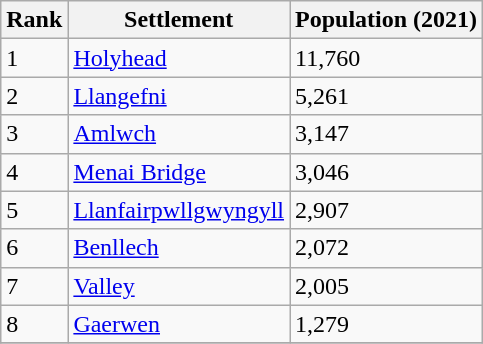<table class="wikitable sortable">
<tr>
<th>Rank</th>
<th>Settlement</th>
<th>Population (2021)</th>
</tr>
<tr>
<td>1</td>
<td><a href='#'>Holyhead</a></td>
<td>11,760</td>
</tr>
<tr>
<td>2</td>
<td><a href='#'>Llangefni</a></td>
<td>5,261</td>
</tr>
<tr>
<td>3</td>
<td><a href='#'>Amlwch</a></td>
<td>3,147</td>
</tr>
<tr>
<td>4</td>
<td><a href='#'>Menai Bridge</a></td>
<td>3,046</td>
</tr>
<tr>
<td>5</td>
<td><a href='#'>Llanfairpwllgwyngyll</a></td>
<td>2,907</td>
</tr>
<tr>
<td>6</td>
<td><a href='#'>Benllech</a></td>
<td>2,072</td>
</tr>
<tr>
<td>7</td>
<td><a href='#'>Valley</a></td>
<td>2,005</td>
</tr>
<tr>
<td>8</td>
<td><a href='#'>Gaerwen</a></td>
<td>1,279</td>
</tr>
<tr>
</tr>
</table>
